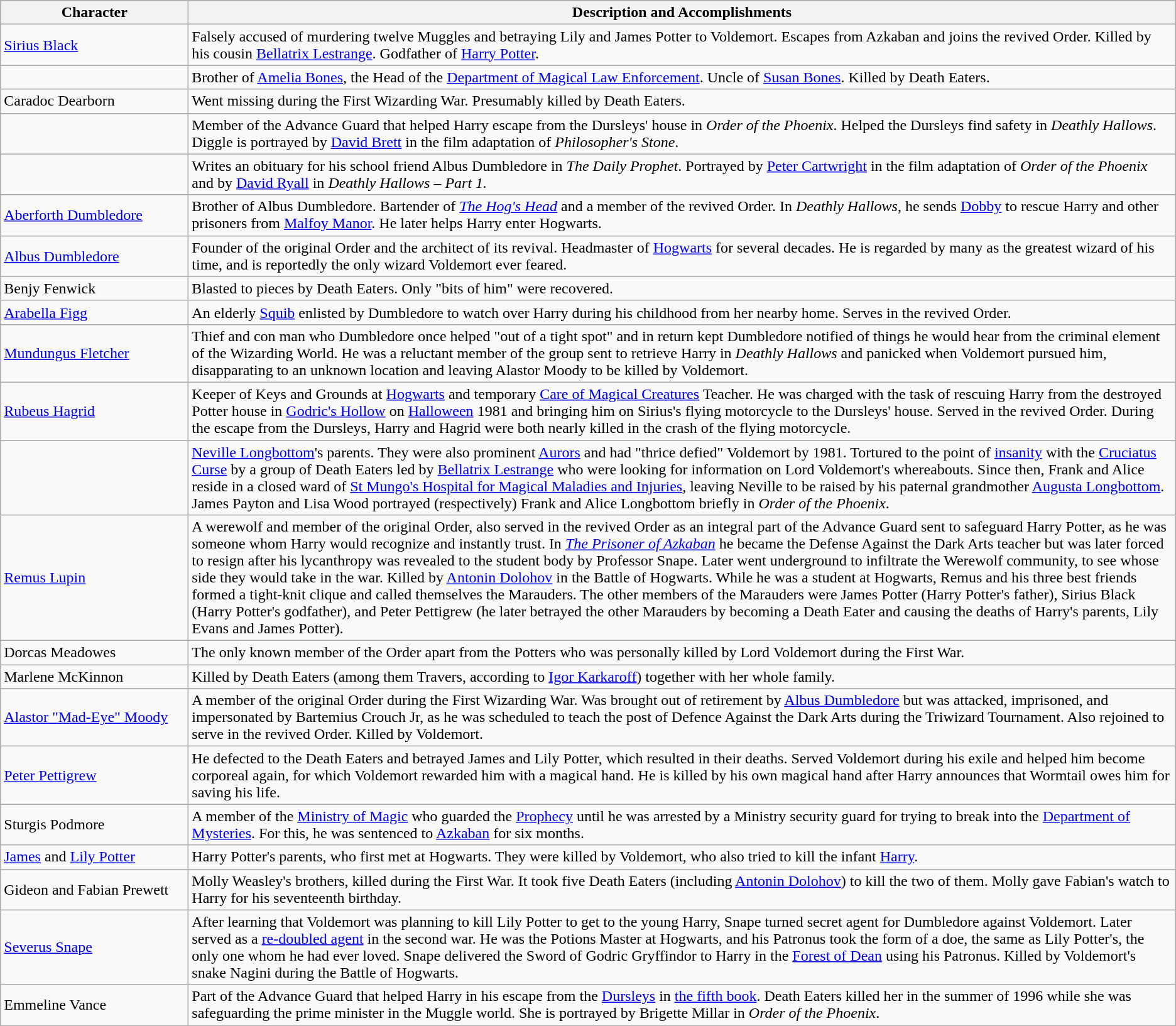<table Class=wikitable>
<tr>
<th style="width:12em;">Character</th>
<th>Description and Accomplishments</th>
</tr>
<tr>
<td><a href='#'>Sirius Black</a></td>
<td>Falsely accused of murdering twelve Muggles and betraying Lily and James Potter to Voldemort. Escapes from Azkaban and joins the revived Order. Killed by his cousin <a href='#'>Bellatrix Lestrange</a>. Godfather of <a href='#'>Harry Potter</a>.</td>
</tr>
<tr>
<td></td>
<td>Brother of <a href='#'>Amelia Bones</a>, the Head of the <a href='#'>Department of Magical Law Enforcement</a>. Uncle of <a href='#'>Susan Bones</a>. Killed by Death Eaters.</td>
</tr>
<tr>
<td>Caradoc Dearborn</td>
<td>Went missing during the First Wizarding War. Presumably killed by Death Eaters.</td>
</tr>
<tr>
<td></td>
<td>Member of the Advance Guard that helped Harry escape from the Dursleys' house in <em>Order of the Phoenix</em>. Helped the Dursleys find safety in <em>Deathly Hallows</em>. Diggle is portrayed by <a href='#'>David Brett</a> in the film adaptation of <em>Philosopher's Stone</em>.</td>
</tr>
<tr>
<td></td>
<td>Writes an obituary for his school friend Albus Dumbledore in <em>The Daily Prophet</em>. Portrayed by <a href='#'>Peter Cartwright</a> in the film adaptation of <em>Order of the Phoenix</em> and by <a href='#'>David Ryall</a> in <em>Deathly Hallows</em> <em>– Part 1.</em></td>
</tr>
<tr>
<td><a href='#'>Aberforth Dumbledore</a></td>
<td>Brother of Albus Dumbledore. Bartender of <em><a href='#'>The Hog's Head</a></em> and a member of the revived Order. In <em>Deathly Hallows</em>, he sends <a href='#'>Dobby</a> to rescue Harry and other prisoners from <a href='#'>Malfoy Manor</a>. He later helps Harry enter Hogwarts.</td>
</tr>
<tr>
<td><a href='#'>Albus Dumbledore</a></td>
<td>Founder of the original Order and the architect of its revival. Headmaster of <a href='#'>Hogwarts</a> for several decades. He is regarded by many as the greatest wizard of his time, and is reportedly the only wizard Voldemort ever feared.</td>
</tr>
<tr>
<td>Benjy Fenwick</td>
<td>Blasted to pieces by Death Eaters. Only "bits of him" were recovered.</td>
</tr>
<tr>
<td><a href='#'>Arabella Figg</a></td>
<td>An elderly <a href='#'>Squib</a> enlisted by Dumbledore to watch over Harry during his childhood from her nearby home. Serves in the revived Order.</td>
</tr>
<tr>
<td><a href='#'>Mundungus Fletcher</a></td>
<td>Thief and con man who Dumbledore once helped "out of a tight spot" and in return kept Dumbledore notified of things he would hear from the criminal element of the Wizarding World. He was a reluctant member of the group sent to retrieve Harry in <em>Deathly Hallows</em> and panicked when Voldemort pursued him, disapparating to an unknown location and leaving Alastor Moody to be killed by Voldemort.</td>
</tr>
<tr>
<td><a href='#'>Rubeus Hagrid</a></td>
<td>Keeper of Keys and Grounds at <a href='#'>Hogwarts</a> and temporary <a href='#'>Care of Magical Creatures</a> Teacher. He was charged with the task of rescuing Harry from the destroyed Potter house in <a href='#'>Godric's Hollow</a> on <a href='#'>Halloween</a> 1981 and bringing him on Sirius's flying motorcycle to the Dursleys' house. Served in the revived Order. During the escape from the Dursleys, Harry and Hagrid were both nearly killed in the crash of the flying motorcycle.</td>
</tr>
<tr>
<td></td>
<td><a href='#'>Neville Longbottom</a>'s parents. They were also prominent <a href='#'>Aurors</a> and had "thrice defied" Voldemort by 1981. Tortured to the point of <a href='#'>insanity</a> with the <a href='#'>Cruciatus Curse</a> by a group of Death Eaters led by <a href='#'>Bellatrix Lestrange</a> who were looking for information on Lord Voldemort's whereabouts. Since then, Frank and Alice reside in a closed ward of <a href='#'>St Mungo's Hospital for Magical Maladies and Injuries</a>, leaving Neville to be raised by his paternal grandmother <a href='#'>Augusta Longbottom</a>. James Payton and Lisa Wood portrayed (respectively) Frank and Alice Longbottom briefly in <em>Order of the Phoenix</em>.</td>
</tr>
<tr>
<td><a href='#'>Remus Lupin</a></td>
<td>A werewolf and member of the original Order, also served in the revived Order as an integral part of the Advance Guard sent to safeguard Harry Potter, as he was someone whom Harry would recognize and instantly trust. In <em><a href='#'>The Prisoner of Azkaban</a></em> he became the Defense Against the Dark Arts teacher but was later forced to resign after his lycanthropy was revealed to the student body by Professor Snape. Later went underground to infiltrate the Werewolf community, to see whose side they would take in the war. Killed by <a href='#'>Antonin Dolohov</a> in the Battle of Hogwarts. While he was a student at Hogwarts, Remus and his three best friends formed a tight-knit clique and called themselves the Marauders. The other members of the Marauders were James Potter (Harry Potter's father), Sirius Black (Harry Potter's godfather), and Peter Pettigrew (he later betrayed the other Marauders by becoming a Death Eater and causing the deaths of Harry's parents, Lily Evans and James Potter).</td>
</tr>
<tr>
<td>Dorcas Meadowes</td>
<td>The only known member of the Order apart from the Potters who was personally killed by Lord Voldemort during the First War.</td>
</tr>
<tr>
<td>Marlene McKinnon</td>
<td>Killed by Death Eaters (among them Travers, according to <a href='#'>Igor Karkaroff</a>) together with her whole family.</td>
</tr>
<tr>
<td><a href='#'>Alastor "Mad-Eye" Moody</a></td>
<td>A member of the original Order during the First Wizarding War. Was brought out of retirement by <a href='#'>Albus Dumbledore</a> but was attacked, imprisoned, and impersonated by Bartemius Crouch Jr, as he was scheduled to teach the post of Defence Against the Dark Arts during the Triwizard Tournament. Also rejoined to serve in the revived Order. Killed by Voldemort.</td>
</tr>
<tr>
<td><a href='#'>Peter Pettigrew</a></td>
<td>He defected to the Death Eaters and betrayed James and Lily Potter, which resulted in their deaths. Served Voldemort during his exile and helped him become corporeal again, for which Voldemort rewarded him with a magical hand. He is killed by his own magical hand after Harry announces that Wormtail owes him for saving his life.</td>
</tr>
<tr>
<td>Sturgis Podmore</td>
<td>A member of the <a href='#'>Ministry of Magic</a> who guarded the <a href='#'>Prophecy</a> until he was arrested by a Ministry security guard for trying to break into the <a href='#'>Department of Mysteries</a>. For this, he was sentenced to <a href='#'>Azkaban</a> for six months.</td>
</tr>
<tr>
<td><a href='#'>James</a> and <a href='#'>Lily Potter</a></td>
<td>Harry Potter's parents, who first met at Hogwarts. They were killed by Voldemort, who also tried to kill the infant <a href='#'>Harry</a>.</td>
</tr>
<tr>
<td>Gideon and Fabian Prewett</td>
<td>Molly Weasley's brothers, killed during the First War. It took five Death Eaters (including <a href='#'>Antonin Dolohov</a>) to kill the two of them. Molly gave Fabian's watch to Harry for his seventeenth birthday.</td>
</tr>
<tr>
<td><a href='#'>Severus Snape</a></td>
<td>After learning that Voldemort was planning to kill Lily Potter to get to the young Harry, Snape turned secret agent for Dumbledore against Voldemort. Later served as a <a href='#'>re-doubled agent</a> in the second war. He was the Potions Master at Hogwarts, and his Patronus took the form of a doe, the same as Lily Potter's, the only one whom he had ever loved. Snape delivered the Sword of Godric Gryffindor to Harry in the <a href='#'>Forest of Dean</a> using his Patronus. Killed by Voldemort's snake Nagini during the Battle of Hogwarts.</td>
</tr>
<tr>
<td>Emmeline Vance</td>
<td>Part of the Advance Guard that helped Harry in his escape from the <a href='#'>Dursleys</a> in <a href='#'>the fifth book</a>. Death Eaters killed her in the summer of 1996 while she was safeguarding the prime minister in the Muggle world. She is portrayed by Brigette Millar in <em>Order of the Phoenix</em>.</td>
</tr>
</table>
